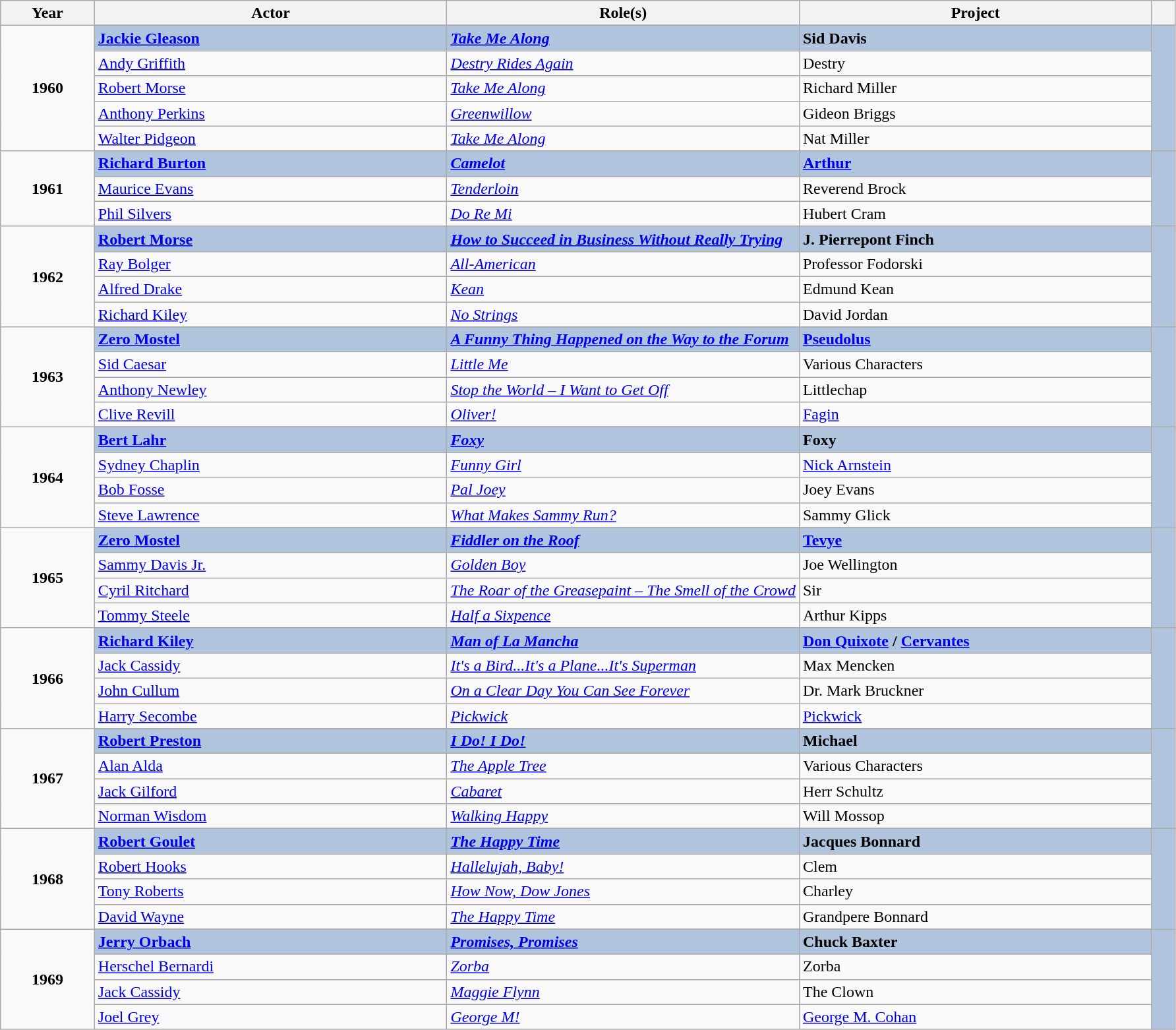<table class="wikitable sortable">
<tr>
<th scope="col" style="width:8%;">Year</th>
<th scope="col" style="width:30%;">Actor</th>
<th scope="col" style="width:30%;">Role(s)</th>
<th scope="col" style="width:30%;">Project</th>
<th scope="col" style="width:2%;" class="unsortable"></th>
</tr>
<tr>
<td rowspan="6" align="center"><strong>1960</strong> <br> </td>
</tr>
<tr style="background:#B0C4DE">
<td><strong><a href='#'>Jackie Gleason</a></strong></td>
<td><strong><em><a href='#'>Take Me Along</a></em></strong></td>
<td><strong>Sid Davis</strong></td>
<td rowspan="6" align="center"></td>
</tr>
<tr>
<td><a href='#'>Andy Griffith</a></td>
<td><em><a href='#'>Destry Rides Again</a></em></td>
<td>Destry</td>
</tr>
<tr>
<td><a href='#'>Robert Morse</a></td>
<td><em><a href='#'>Take Me Along</a></em></td>
<td>Richard Miller</td>
</tr>
<tr>
<td><a href='#'>Anthony Perkins</a></td>
<td><em><a href='#'>Greenwillow</a></em></td>
<td>Gideon Briggs</td>
</tr>
<tr>
<td><a href='#'>Walter Pidgeon</a></td>
<td><em><a href='#'>Take Me Along</a></em></td>
<td>Nat Miller</td>
</tr>
<tr>
<td rowspan="4" align="center"><strong>1961</strong> <br> </td>
</tr>
<tr style="background:#B0C4DE">
<td><strong><a href='#'>Richard Burton</a></strong></td>
<td><strong><em><a href='#'>Camelot</a></em></strong></td>
<td><strong><a href='#'>Arthur</a></strong></td>
<td rowspan="4" align="center"></td>
</tr>
<tr>
<td><a href='#'>Maurice Evans</a></td>
<td><em><a href='#'>Tenderloin</a></em></td>
<td>Reverend Brock</td>
</tr>
<tr>
<td><a href='#'>Phil Silvers</a></td>
<td><em><a href='#'>Do Re Mi</a></em></td>
<td>Hubert Cram</td>
</tr>
<tr>
<td rowspan="5" align="center"><strong>1962</strong> <br> </td>
</tr>
<tr style="background:#B0C4DE">
<td><strong><a href='#'>Robert Morse</a></strong></td>
<td><strong><em><a href='#'>How to Succeed in Business Without Really Trying</a></em></strong></td>
<td><strong>J. Pierrepont Finch</strong></td>
<td rowspan="5" align="center"></td>
</tr>
<tr>
<td><a href='#'>Ray Bolger</a></td>
<td><em><a href='#'>All-American</a></em></td>
<td>Professor Fodorski</td>
</tr>
<tr>
<td><a href='#'>Alfred Drake</a></td>
<td><em><a href='#'>Kean</a></em></td>
<td>Edmund Kean</td>
</tr>
<tr>
<td><a href='#'>Richard Kiley</a></td>
<td><em><a href='#'>No Strings</a></em></td>
<td>David Jordan</td>
</tr>
<tr>
<td rowspan="5" align="center"><strong>1963</strong> <br> </td>
</tr>
<tr style="background:#B0C4DE">
<td><strong><a href='#'>Zero Mostel</a></strong></td>
<td><strong><em><a href='#'>A Funny Thing Happened on the Way to the Forum</a></em></strong></td>
<td><strong><a href='#'>Pseudolus</a></strong></td>
<td rowspan="5" align="center"></td>
</tr>
<tr>
<td><a href='#'>Sid Caesar</a></td>
<td><em><a href='#'>Little Me</a></em></td>
<td>Various Characters</td>
</tr>
<tr>
<td><a href='#'>Anthony Newley</a></td>
<td><em><a href='#'>Stop the World – I Want to Get Off</a></em></td>
<td>Littlechap</td>
</tr>
<tr>
<td><a href='#'>Clive Revill</a></td>
<td><em><a href='#'>Oliver!</a></em></td>
<td><a href='#'>Fagin</a></td>
</tr>
<tr>
<td rowspan="5" align="center"><strong>1964</strong> <br> </td>
</tr>
<tr style="background:#B0C4DE">
<td><strong><a href='#'>Bert Lahr</a></strong></td>
<td><strong><em><a href='#'>Foxy</a></em></strong></td>
<td><strong>Foxy</strong></td>
<td rowspan="5" align="center"></td>
</tr>
<tr>
<td><a href='#'>Sydney Chaplin</a></td>
<td><em><a href='#'>Funny Girl</a></em></td>
<td><a href='#'>Nick Arnstein</a></td>
</tr>
<tr>
<td><a href='#'>Bob Fosse</a></td>
<td><em><a href='#'>Pal Joey</a></em></td>
<td>Joey Evans</td>
</tr>
<tr>
<td><a href='#'>Steve Lawrence</a></td>
<td><em><a href='#'>What Makes Sammy Run?</a></em></td>
<td>Sammy Glick</td>
</tr>
<tr>
<td rowspan="5" align="center"><strong>1965</strong> <br> </td>
</tr>
<tr style="background:#B0C4DE">
<td><strong><a href='#'>Zero Mostel</a></strong></td>
<td><strong><em><a href='#'>Fiddler on the Roof</a></em></strong></td>
<td><strong><a href='#'>Tevye</a></strong></td>
<td rowspan="5" align="center"></td>
</tr>
<tr>
<td><a href='#'>Sammy Davis Jr.</a></td>
<td><em><a href='#'>Golden Boy</a></em></td>
<td>Joe Wellington</td>
</tr>
<tr>
<td><a href='#'>Cyril Ritchard</a></td>
<td><em><a href='#'>The Roar of the Greasepaint – The Smell of the Crowd</a></em></td>
<td>Sir</td>
</tr>
<tr>
<td><a href='#'>Tommy Steele</a></td>
<td><em><a href='#'>Half a Sixpence</a></em></td>
<td>Arthur Kipps</td>
</tr>
<tr>
<td rowspan="5" align="center"><strong>1966</strong> <br> </td>
</tr>
<tr style="background:#B0C4DE">
<td><strong><a href='#'>Richard Kiley</a></strong></td>
<td><strong><em><a href='#'>Man of La Mancha</a></em></strong></td>
<td><strong><a href='#'>Don Quixote</a> / <a href='#'>Cervantes</a></strong></td>
<td rowspan="5" align="center"></td>
</tr>
<tr>
<td><a href='#'>Jack Cassidy</a></td>
<td><em><a href='#'>It's a Bird...It's a Plane...It's Superman</a></em></td>
<td>Max Mencken</td>
</tr>
<tr>
<td><a href='#'>John Cullum</a></td>
<td><em><a href='#'>On a Clear Day You Can See Forever</a></em></td>
<td>Dr. Mark Bruckner</td>
</tr>
<tr>
<td><a href='#'>Harry Secombe</a></td>
<td><em><a href='#'>Pickwick</a></em></td>
<td><a href='#'>Pickwick</a></td>
</tr>
<tr>
<td rowspan="5" align="center"><strong>1967</strong> <br> </td>
</tr>
<tr style="background:#B0C4DE">
<td><strong><a href='#'>Robert Preston</a></strong></td>
<td><strong><em><a href='#'>I Do! I Do!</a></em></strong></td>
<td><strong>Michael</strong></td>
<td rowspan="5" align="center"></td>
</tr>
<tr>
<td><a href='#'>Alan Alda</a></td>
<td><em><a href='#'>The Apple Tree</a></em></td>
<td>Various Characters</td>
</tr>
<tr>
<td><a href='#'>Jack Gilford</a></td>
<td><em><a href='#'>Cabaret</a></em></td>
<td>Herr Schultz</td>
</tr>
<tr>
<td><a href='#'>Norman Wisdom</a></td>
<td><em><a href='#'>Walking Happy</a></em></td>
<td>Will Mossop</td>
</tr>
<tr>
<td rowspan="5" align="center"><strong>1968</strong> <br> </td>
</tr>
<tr style="background:#B0C4DE">
<td><strong><a href='#'>Robert Goulet</a></strong></td>
<td><strong><em><a href='#'>The Happy Time</a></em></strong></td>
<td><strong>Jacques Bonnard</strong></td>
<td rowspan="5" align="center"></td>
</tr>
<tr>
<td><a href='#'>Robert Hooks</a></td>
<td><em><a href='#'>Hallelujah, Baby!</a></em></td>
<td>Clem</td>
</tr>
<tr>
<td><a href='#'>Tony Roberts</a></td>
<td><em><a href='#'>How Now, Dow Jones</a></em></td>
<td>Charley</td>
</tr>
<tr>
<td><a href='#'>David Wayne</a></td>
<td><em><a href='#'>The Happy Time</a></em></td>
<td>Grandpere Bonnard</td>
</tr>
<tr>
<td rowspan="5" align="center"><strong>1969</strong> <br> </td>
</tr>
<tr style="background:#B0C4DE">
<td><strong><a href='#'>Jerry Orbach</a></strong></td>
<td><strong><em><a href='#'>Promises, Promises</a></em></strong></td>
<td><strong>Chuck Baxter</strong></td>
<td rowspan="5" align="center"></td>
</tr>
<tr>
<td><a href='#'>Herschel Bernardi</a></td>
<td><em><a href='#'>Zorba</a></em></td>
<td>Zorba</td>
</tr>
<tr>
<td><a href='#'>Jack Cassidy</a></td>
<td><em><a href='#'>Maggie Flynn</a></em></td>
<td>The Clown</td>
</tr>
<tr>
<td><a href='#'>Joel Grey</a></td>
<td><em><a href='#'>George M!</a></em></td>
<td><a href='#'>George M. Cohan</a></td>
</tr>
</table>
